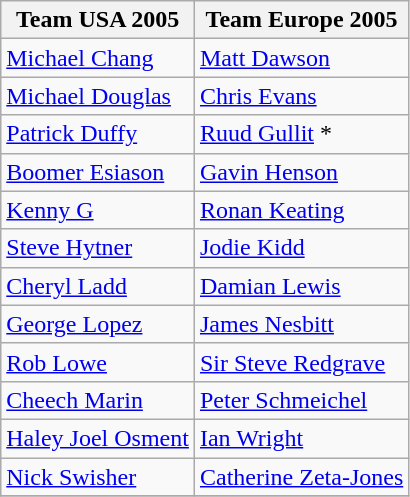<table class="wikitable">
<tr>
<th>Team USA 2005</th>
<th>Team Europe 2005</th>
</tr>
<tr>
<td><a href='#'>Michael Chang</a></td>
<td><a href='#'>Matt Dawson</a></td>
</tr>
<tr>
<td><a href='#'>Michael Douglas</a></td>
<td><a href='#'>Chris Evans</a></td>
</tr>
<tr>
<td><a href='#'>Patrick Duffy</a></td>
<td><a href='#'>Ruud Gullit</a> *</td>
</tr>
<tr>
<td><a href='#'>Boomer Esiason</a></td>
<td><a href='#'>Gavin Henson</a></td>
</tr>
<tr>
<td><a href='#'>Kenny G</a></td>
<td><a href='#'>Ronan Keating</a></td>
</tr>
<tr>
<td><a href='#'>Steve Hytner</a></td>
<td><a href='#'>Jodie Kidd</a></td>
</tr>
<tr>
<td><a href='#'>Cheryl Ladd</a></td>
<td><a href='#'>Damian Lewis</a></td>
</tr>
<tr>
<td><a href='#'>George Lopez</a></td>
<td><a href='#'>James Nesbitt</a></td>
</tr>
<tr>
<td><a href='#'>Rob Lowe</a></td>
<td><a href='#'>Sir Steve Redgrave</a></td>
</tr>
<tr>
<td><a href='#'>Cheech Marin</a></td>
<td><a href='#'>Peter Schmeichel</a></td>
</tr>
<tr>
<td><a href='#'>Haley Joel Osment</a></td>
<td><a href='#'>Ian Wright</a></td>
</tr>
<tr>
<td><a href='#'>Nick Swisher</a></td>
<td><a href='#'>Catherine Zeta-Jones</a></td>
</tr>
<tr>
</tr>
</table>
